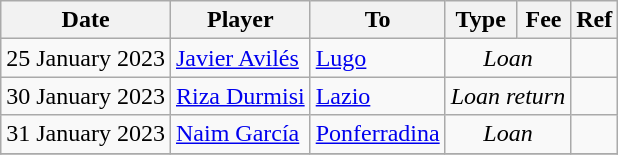<table class="wikitable">
<tr>
<th>Date</th>
<th>Player</th>
<th>To</th>
<th>Type</th>
<th>Fee</th>
<th>Ref</th>
</tr>
<tr>
<td>25 January 2023</td>
<td> <a href='#'>Javier Avilés</a></td>
<td><a href='#'>Lugo</a></td>
<td colspan=2 align=center><em>Loan</em></td>
<td align=center></td>
</tr>
<tr>
<td>30 January 2023</td>
<td> <a href='#'>Riza Durmisi</a></td>
<td> <a href='#'>Lazio</a></td>
<td colspan=2 align=center><em>Loan return</em></td>
<td align=center></td>
</tr>
<tr>
<td>31 January 2023</td>
<td> <a href='#'>Naim García</a></td>
<td><a href='#'>Ponferradina</a></td>
<td colspan=2 align=center><em>Loan</em></td>
<td align=center></td>
</tr>
<tr>
</tr>
</table>
